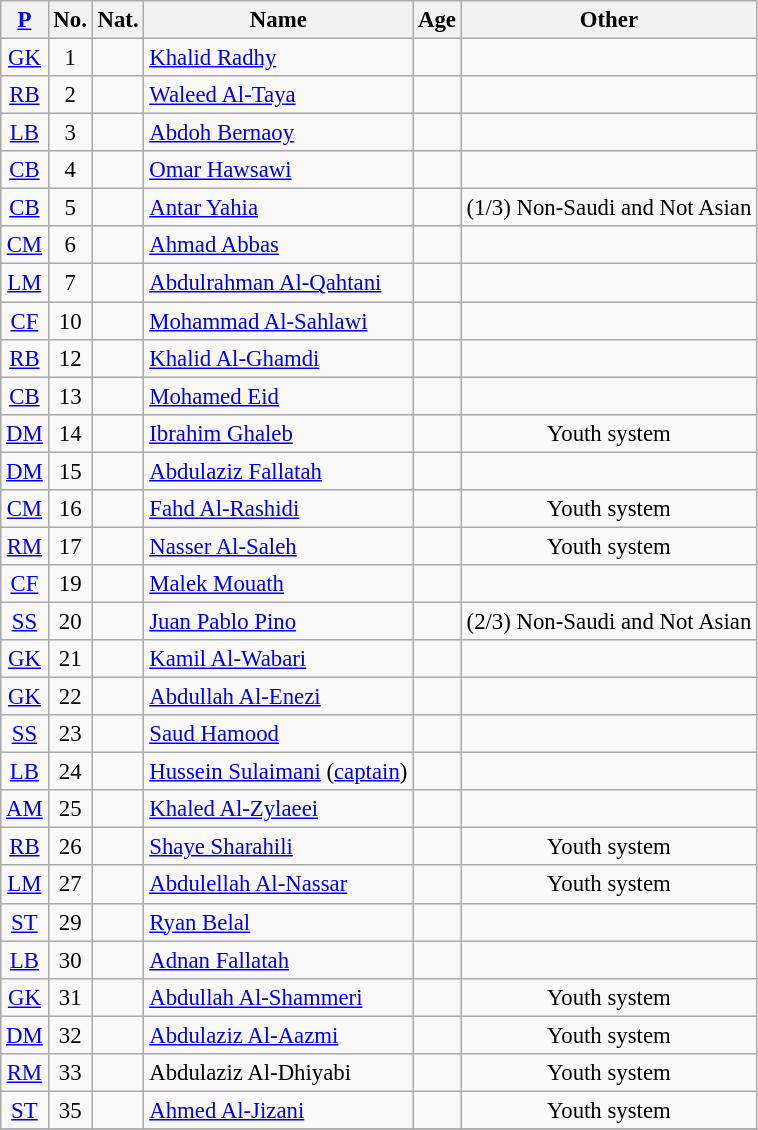<table class="wikitable" style="font-size: 95%; text-align: center;">
<tr>
<th><a href='#'>P</a></th>
<th>No.</th>
<th>Nat.</th>
<th align=left>Name</th>
<th>Age</th>
<th>Other</th>
</tr>
<tr>
<td><a href='#'>GK</a></td>
<td>1</td>
<td></td>
<td align=left><a href='#'>Khalid Radhy</a></td>
<td></td>
<td></td>
</tr>
<tr>
<td><a href='#'>RB</a></td>
<td>2</td>
<td></td>
<td align=left><a href='#'>Waleed Al-Taya</a></td>
<td></td>
<td></td>
</tr>
<tr>
<td><a href='#'>LB</a></td>
<td>3</td>
<td></td>
<td align=left><a href='#'>Abdoh Bernaoy</a></td>
<td></td>
<td></td>
</tr>
<tr>
<td><a href='#'>CB</a></td>
<td>4</td>
<td></td>
<td align=left><a href='#'>Omar Hawsawi</a></td>
<td></td>
<td></td>
</tr>
<tr>
<td><a href='#'>CB</a></td>
<td>5</td>
<td></td>
<td align=left><a href='#'>Antar Yahia</a></td>
<td></td>
<td>(1/3) Non-Saudi and Not Asian</td>
</tr>
<tr>
<td><a href='#'>CM</a></td>
<td>6</td>
<td></td>
<td align=left><a href='#'>Ahmad Abbas</a></td>
<td></td>
<td></td>
</tr>
<tr>
<td><a href='#'>LM</a></td>
<td>7</td>
<td></td>
<td align=left><a href='#'>Abdulrahman Al-Qahtani</a></td>
<td></td>
<td></td>
</tr>
<tr>
<td><a href='#'>CF</a></td>
<td>10</td>
<td></td>
<td align=left><a href='#'>Mohammad Al-Sahlawi</a></td>
<td></td>
<td></td>
</tr>
<tr>
<td><a href='#'>RB</a></td>
<td>12</td>
<td></td>
<td align=left><a href='#'>Khalid Al-Ghamdi</a></td>
<td></td>
<td></td>
</tr>
<tr>
<td><a href='#'>CB</a></td>
<td>13</td>
<td></td>
<td align=left><a href='#'>Mohamed Eid</a></td>
<td></td>
<td></td>
</tr>
<tr>
<td><a href='#'>DM</a></td>
<td>14</td>
<td></td>
<td align=left><a href='#'>Ibrahim Ghaleb</a></td>
<td></td>
<td>Youth system</td>
</tr>
<tr>
<td><a href='#'>DM</a></td>
<td>15</td>
<td></td>
<td align=left><a href='#'>Abdulaziz Fallatah</a></td>
<td></td>
<td></td>
</tr>
<tr>
<td><a href='#'>CM</a></td>
<td>16</td>
<td></td>
<td align=left><a href='#'>Fahd Al-Rashidi</a></td>
<td></td>
<td>Youth system</td>
</tr>
<tr>
<td><a href='#'>RM</a></td>
<td>17</td>
<td></td>
<td align=left><a href='#'>Nasser Al-Saleh</a></td>
<td></td>
<td>Youth system</td>
</tr>
<tr>
<td><a href='#'>CF</a></td>
<td>19</td>
<td></td>
<td align=left><a href='#'>Malek Mouath</a></td>
<td></td>
<td></td>
</tr>
<tr>
<td><a href='#'>SS</a></td>
<td>20</td>
<td></td>
<td align=left><a href='#'>Juan Pablo Pino</a></td>
<td></td>
<td>(2/3) Non-Saudi and Not Asian</td>
</tr>
<tr>
<td><a href='#'>GK</a></td>
<td>21</td>
<td></td>
<td align=left><a href='#'>Kamil Al-Wabari</a></td>
<td></td>
<td></td>
</tr>
<tr>
<td><a href='#'>GK</a></td>
<td>22</td>
<td></td>
<td align=left><a href='#'>Abdullah Al-Enezi</a></td>
<td></td>
<td></td>
</tr>
<tr>
<td><a href='#'>SS</a></td>
<td>23</td>
<td></td>
<td align=left><a href='#'>Saud Hamood</a></td>
<td></td>
<td></td>
</tr>
<tr>
<td><a href='#'>LB</a></td>
<td>24</td>
<td></td>
<td align=left><a href='#'>Hussein Sulaimani</a> (<a href='#'>captain</a>)</td>
<td></td>
<td></td>
</tr>
<tr>
<td><a href='#'>AM</a></td>
<td>25</td>
<td></td>
<td align=left><a href='#'>Khaled Al-Zylaeei</a></td>
<td></td>
<td></td>
</tr>
<tr>
<td><a href='#'>RB</a></td>
<td>26</td>
<td></td>
<td align=left><a href='#'>Shaye Sharahili</a></td>
<td></td>
<td>Youth system</td>
</tr>
<tr>
<td><a href='#'>LM</a></td>
<td>27</td>
<td></td>
<td align=left><a href='#'>Abdulellah Al-Nassar</a></td>
<td></td>
<td>Youth system</td>
</tr>
<tr>
<td><a href='#'>ST</a></td>
<td>29</td>
<td></td>
<td align=left><a href='#'>Ryan Belal</a></td>
<td></td>
<td></td>
</tr>
<tr>
<td><a href='#'>LB</a></td>
<td>30</td>
<td></td>
<td align=left><a href='#'>Adnan Fallatah</a></td>
<td></td>
<td></td>
</tr>
<tr>
<td><a href='#'>GK</a></td>
<td>31</td>
<td></td>
<td align=left><a href='#'>Abdullah Al-Shammeri</a></td>
<td></td>
<td>Youth system</td>
</tr>
<tr>
<td><a href='#'>DM</a></td>
<td>32</td>
<td></td>
<td align=left><a href='#'>Abdulaziz Al-Aazmi</a></td>
<td></td>
<td>Youth system</td>
</tr>
<tr>
<td><a href='#'>RM</a></td>
<td>33</td>
<td></td>
<td align=left>Abdulaziz Al-Dhiyabi</td>
<td></td>
<td>Youth system</td>
</tr>
<tr>
<td><a href='#'>ST</a></td>
<td>35</td>
<td></td>
<td align=left><a href='#'>Ahmed Al-Jizani</a></td>
<td></td>
<td>Youth system</td>
</tr>
<tr>
</tr>
</table>
